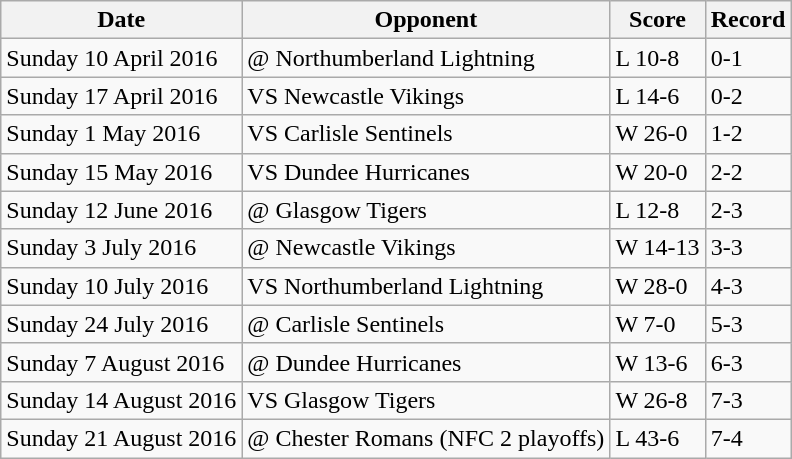<table class="wikitable">
<tr>
<th>Date</th>
<th>Opponent</th>
<th>Score</th>
<th>Record</th>
</tr>
<tr>
<td>Sunday 10 April 2016</td>
<td>@ Northumberland Lightning</td>
<td>L 10-8</td>
<td>0-1</td>
</tr>
<tr>
<td>Sunday 17 April 2016</td>
<td>VS Newcastle Vikings</td>
<td>L 14-6</td>
<td>0-2</td>
</tr>
<tr>
<td>Sunday 1 May 2016</td>
<td>VS Carlisle Sentinels</td>
<td>W 26-0</td>
<td>1-2</td>
</tr>
<tr>
<td>Sunday 15 May 2016</td>
<td>VS Dundee Hurricanes</td>
<td>W 20-0</td>
<td>2-2</td>
</tr>
<tr>
<td>Sunday 12 June 2016</td>
<td>@ Glasgow Tigers</td>
<td>L 12-8</td>
<td>2-3</td>
</tr>
<tr>
<td>Sunday 3 July 2016</td>
<td>@ Newcastle Vikings</td>
<td>W 14-13</td>
<td>3-3</td>
</tr>
<tr>
<td>Sunday 10 July 2016</td>
<td>VS Northumberland Lightning</td>
<td>W 28-0</td>
<td>4-3</td>
</tr>
<tr>
<td>Sunday 24 July 2016</td>
<td>@ Carlisle Sentinels</td>
<td>W 7-0</td>
<td>5-3</td>
</tr>
<tr>
<td>Sunday 7 August 2016</td>
<td>@ Dundee Hurricanes</td>
<td>W 13-6</td>
<td>6-3</td>
</tr>
<tr>
<td>Sunday 14 August 2016</td>
<td>VS Glasgow Tigers</td>
<td>W 26-8</td>
<td>7-3</td>
</tr>
<tr>
<td>Sunday 21 August 2016</td>
<td>@ Chester Romans (NFC 2 playoffs)</td>
<td>L 43-6</td>
<td>7-4</td>
</tr>
</table>
